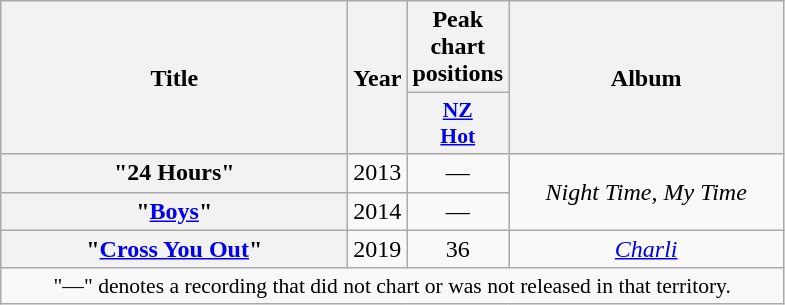<table class="wikitable plainrowheaders" style="text-align:center;">
<tr>
<th scope="col" rowspan="2" style="width:14em;">Title</th>
<th scope="col" rowspan="2" style="width:1em;">Year</th>
<th scope="col" colspan="1">Peak chart positions</th>
<th scope="col" rowspan="2" style="width:11em;">Album</th>
</tr>
<tr>
<th scope="col" style="width:2.5em;font-size:90%;"><a href='#'>NZ<br>Hot</a><br></th>
</tr>
<tr>
<th scope="row">"24 Hours"</th>
<td>2013</td>
<td>—</td>
<td rowspan="2"><em>Night Time, My Time</em></td>
</tr>
<tr>
<th scope="row">"<a href='#'>Boys</a>"</th>
<td>2014</td>
<td>—</td>
</tr>
<tr>
<th scope="row">"<a href='#'>Cross You Out</a>"<br></th>
<td rowspan="1">2019</td>
<td>36</td>
<td><em><a href='#'>Charli</a></em></td>
</tr>
<tr>
<td colspan="13" style="font-size:90%">"—" denotes a recording that did not chart or was not released in that territory.</td>
</tr>
</table>
